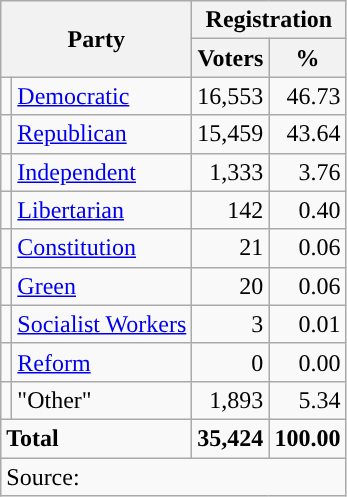<table class="wikitable">
<tr>
<th colspan="2" rowspan="2">Party</th>
<th colspan="2">Registration</th>
</tr>
<tr>
<th>Voters</th>
<th>%</th>
</tr>
<tr>
<td style="background-color:"></td>
<td><a href='#'>Democratic</a></td>
<td style="text-align:right;">16,553</td>
<td style="text-align:right;">46.73</td>
</tr>
<tr>
<td style="background-color:"></td>
<td><a href='#'>Republican</a></td>
<td style="text-align:right;">15,459</td>
<td style="text-align:right;">43.64</td>
</tr>
<tr>
<td style="background-color:"></td>
<td><a href='#'>Independent</a></td>
<td style="text-align:right;">1,333</td>
<td style="text-align:right;">3.76</td>
</tr>
<tr>
<td style="background-color:"></td>
<td><a href='#'>Libertarian</a></td>
<td style="text-align:right;">142</td>
<td style="text-align:right;">0.40</td>
</tr>
<tr>
<td style="background-color:"></td>
<td><a href='#'>Constitution</a></td>
<td style="text-align:right;">21</td>
<td style="text-align:right;">0.06</td>
</tr>
<tr>
<td style="background-color:"></td>
<td><a href='#'>Green</a></td>
<td style="text-align:right;">20</td>
<td style="text-align:right;">0.06</td>
</tr>
<tr>
<td style="background-color:"></td>
<td><a href='#'>Socialist Workers</a></td>
<td style="text-align:right;">3</td>
<td style="text-align:right;">0.01</td>
</tr>
<tr>
<td style="background-color:"></td>
<td><a href='#'>Reform</a></td>
<td style="text-align:right;">0</td>
<td style="text-align:right;">0.00</td>
</tr>
<tr>
<td></td>
<td>"Other"</td>
<td style="text-align:right;">1,893</td>
<td style="text-align:right;">5.34</td>
</tr>
<tr>
<td colspan="2"><strong>Total</strong></td>
<td style="text-align:right;"><strong>35,424</strong></td>
<td style="text-align:right;"><strong>100.00</strong></td>
</tr>
<tr>
<td colspan="4">Source: <em></em></td>
</tr>
</table>
